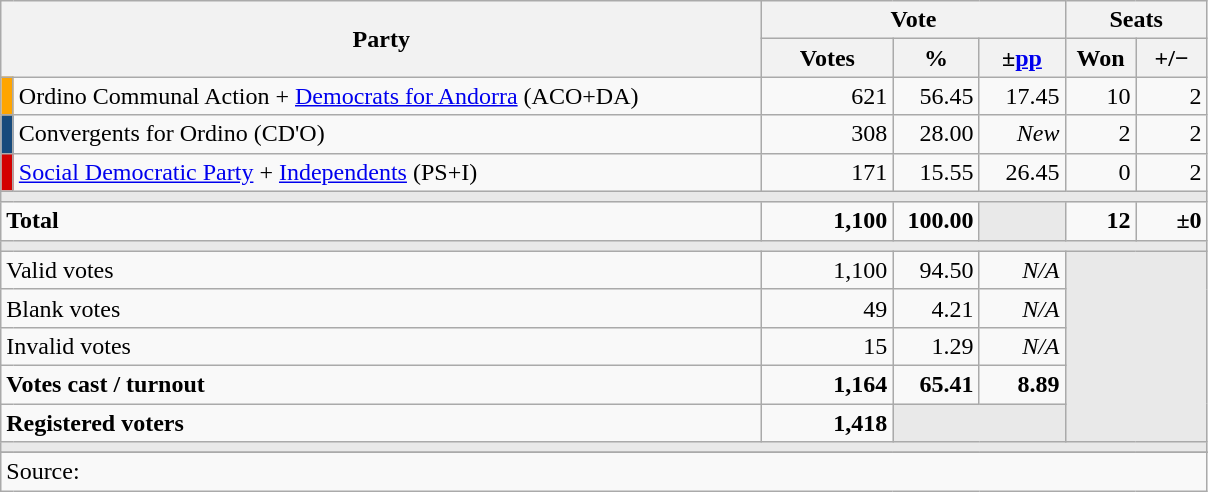<table class="wikitable" style="text-align:right; font-size:100%; margin-bottom:0">
<tr>
<th align="left" rowspan="2" colspan="2" width="500">Party</th>
<th colspan="3">Vote</th>
<th colspan="2">Seats</th>
</tr>
<tr>
<th width="80">Votes</th>
<th width="50">%</th>
<th width="50">±<a href='#'>pp</a></th>
<th width="40">Won</th>
<th width="40">+/−</th>
</tr>
<tr>
<td width="1" bgcolor="orange"></td>
<td align="left">Ordino Communal Action + <a href='#'>Democrats for Andorra</a> (ACO+DA)</td>
<td>621</td>
<td>56.45</td>
<td>17.45</td>
<td>10</td>
<td>2</td>
</tr>
<tr>
<td width="1" style="color:inherit;background:#174A7C"></td>
<td align="left">Convergents for Ordino (CD'O)</td>
<td>308</td>
<td>28.00</td>
<td><em>New</em></td>
<td>2</td>
<td>2</td>
</tr>
<tr>
<td width="1" style="color:inherit;background:#D40000"></td>
<td align="left"><a href='#'>Social Democratic Party</a> + <a href='#'>Independents</a> (PS+I)</td>
<td>171</td>
<td>15.55</td>
<td>26.45</td>
<td>0</td>
<td>2</td>
</tr>
<tr>
<td colspan="7" bgcolor="#E9E9E9"></td>
</tr>
<tr style="font-weight:bold;">
<td align="left" colspan="2">Total</td>
<td>1,100</td>
<td>100.00</td>
<td bgcolor="#E9E9E9"></td>
<td>12</td>
<td>±0</td>
</tr>
<tr>
<td colspan="7" bgcolor="#E9E9E9"></td>
</tr>
<tr>
<td align="left" colspan="2">Valid votes</td>
<td>1,100</td>
<td>94.50</td>
<td><em>N/A</em></td>
<td bgcolor="#E9E9E9" colspan="2" rowspan="5"></td>
</tr>
<tr>
<td align="left" colspan="2">Blank votes</td>
<td>49</td>
<td>4.21</td>
<td><em>N/A</em></td>
</tr>
<tr>
<td align="left" colspan="2">Invalid votes</td>
<td>15</td>
<td>1.29</td>
<td><em>N/A</em></td>
</tr>
<tr style="font-weight:bold;">
<td align="left" colspan="2">Votes cast / turnout</td>
<td>1,164</td>
<td>65.41</td>
<td>8.89</td>
</tr>
<tr style="font-weight:bold;">
<td align="left" colspan="2">Registered voters</td>
<td>1,418</td>
<td bgcolor="#E9E9E9" colspan="2"></td>
</tr>
<tr>
<td colspan="7" bgcolor="#E9E9E9"></td>
</tr>
<tr>
</tr>
<tr>
<td align="left" colspan="7">Source: </td>
</tr>
</table>
